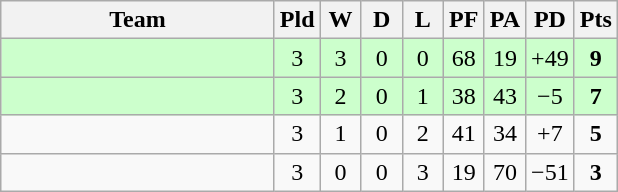<table class="wikitable" style="text-align:center;">
<tr>
<th width=175>Team</th>
<th width=20 abbr="Played">Pld</th>
<th width=20 abbr="Won">W</th>
<th width=20 abbr="Drawn">D</th>
<th width=20 abbr="Lost">L</th>
<th width=20 abbr="Points for">PF</th>
<th width=20 abbr="Points against">PA</th>
<th width=25 abbr="Points difference">PD</th>
<th width=20 abbr="Points">Pts</th>
</tr>
<tr bgcolor=ccffcc>
<td align=left></td>
<td>3</td>
<td>3</td>
<td>0</td>
<td>0</td>
<td>68</td>
<td>19</td>
<td>+49</td>
<td><strong>9</strong></td>
</tr>
<tr bgcolor=ccffcc>
<td align=left></td>
<td>3</td>
<td>2</td>
<td>0</td>
<td>1</td>
<td>38</td>
<td>43</td>
<td>−5</td>
<td><strong>7</strong></td>
</tr>
<tr>
<td align=left></td>
<td>3</td>
<td>1</td>
<td>0</td>
<td>2</td>
<td>41</td>
<td>34</td>
<td>+7</td>
<td><strong>5</strong></td>
</tr>
<tr>
<td align=left></td>
<td>3</td>
<td>0</td>
<td>0</td>
<td>3</td>
<td>19</td>
<td>70</td>
<td>−51</td>
<td><strong>3</strong></td>
</tr>
</table>
